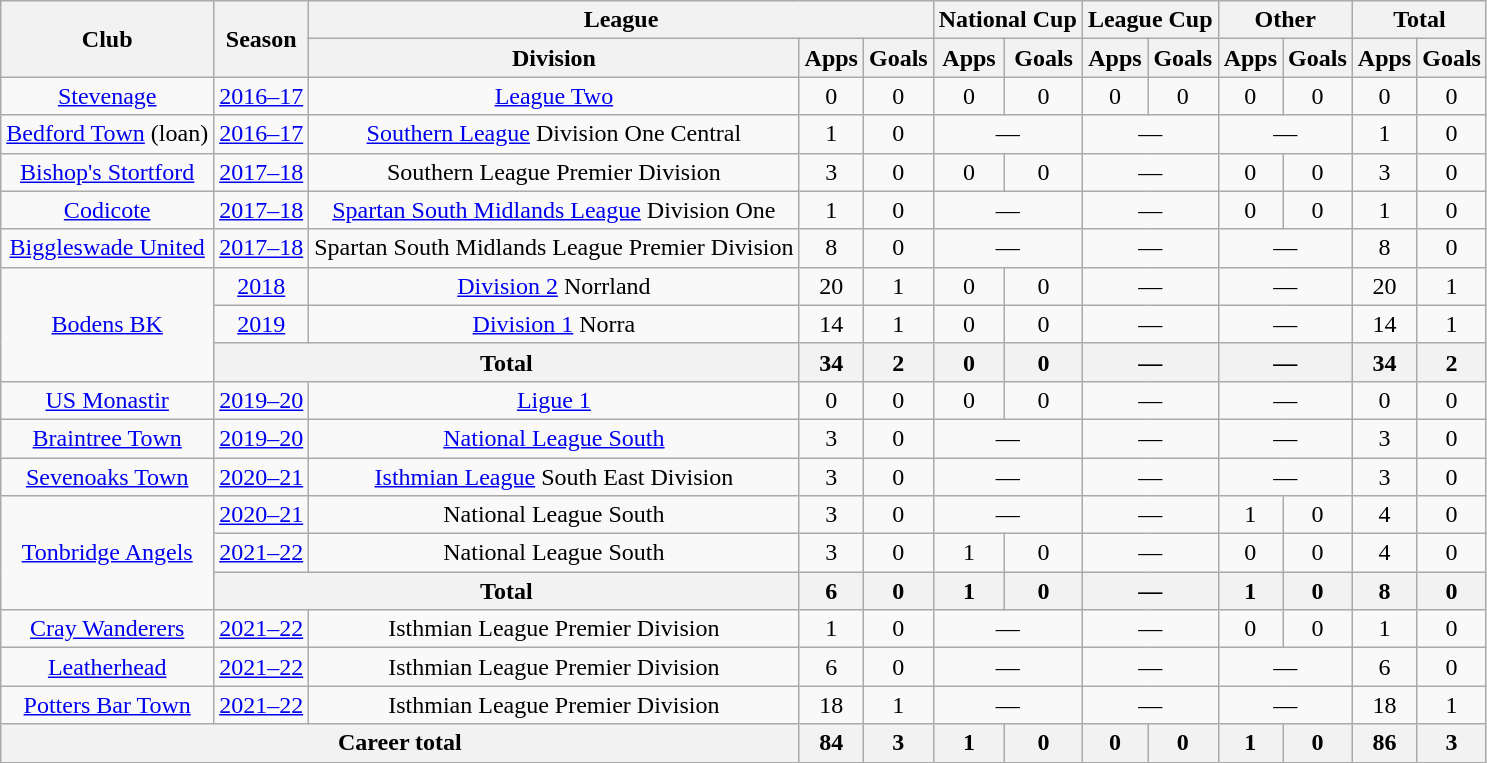<table class="wikitable" style="text-align:center">
<tr>
<th rowspan="2">Club</th>
<th rowspan="2">Season</th>
<th colspan="3">League</th>
<th colspan="2">National Cup</th>
<th colspan="2">League Cup</th>
<th colspan="2">Other</th>
<th colspan="2">Total</th>
</tr>
<tr>
<th>Division</th>
<th>Apps</th>
<th>Goals</th>
<th>Apps</th>
<th>Goals</th>
<th>Apps</th>
<th>Goals</th>
<th>Apps</th>
<th>Goals</th>
<th>Apps</th>
<th>Goals</th>
</tr>
<tr>
<td rowspan="1"><a href='#'>Stevenage</a></td>
<td><a href='#'>2016–17</a></td>
<td><a href='#'>League Two</a></td>
<td>0</td>
<td>0</td>
<td>0</td>
<td>0</td>
<td>0</td>
<td>0</td>
<td>0</td>
<td>0</td>
<td>0</td>
<td>0</td>
</tr>
<tr>
<td rowspan="1"><a href='#'>Bedford Town</a> (loan)</td>
<td><a href='#'>2016–17</a></td>
<td><a href='#'>Southern League</a> Division One Central</td>
<td>1</td>
<td>0</td>
<td colspan="2">—</td>
<td colspan="2">—</td>
<td colspan="2">—</td>
<td>1</td>
<td>0</td>
</tr>
<tr>
<td rowspan="1"><a href='#'>Bishop's Stortford</a></td>
<td><a href='#'>2017–18</a></td>
<td>Southern League Premier Division</td>
<td>3</td>
<td>0</td>
<td>0</td>
<td>0</td>
<td colspan="2">—</td>
<td>0</td>
<td>0</td>
<td>3</td>
<td>0</td>
</tr>
<tr>
<td rowspan="1"><a href='#'>Codicote</a></td>
<td><a href='#'>2017–18</a></td>
<td><a href='#'>Spartan South Midlands League</a> Division One</td>
<td>1</td>
<td>0</td>
<td colspan="2">—</td>
<td colspan="2">—</td>
<td>0</td>
<td>0</td>
<td>1</td>
<td>0</td>
</tr>
<tr>
<td rowspan="1"><a href='#'>Biggleswade United</a></td>
<td><a href='#'>2017–18</a></td>
<td>Spartan South Midlands League Premier Division</td>
<td>8</td>
<td>0</td>
<td colspan="2">—</td>
<td colspan="2">—</td>
<td colspan="2">—</td>
<td>8</td>
<td>0</td>
</tr>
<tr>
<td rowspan="3"><a href='#'>Bodens BK</a></td>
<td><a href='#'>2018</a></td>
<td><a href='#'>Division 2</a> Norrland</td>
<td>20</td>
<td>1</td>
<td>0</td>
<td>0</td>
<td colspan="2">—</td>
<td colspan="2">—</td>
<td>20</td>
<td>1</td>
</tr>
<tr>
<td><a href='#'>2019</a></td>
<td><a href='#'>Division 1</a> Norra</td>
<td>14</td>
<td>1</td>
<td>0</td>
<td>0</td>
<td colspan="2">—</td>
<td colspan="2">—</td>
<td>14</td>
<td>1</td>
</tr>
<tr>
<th colspan=2>Total</th>
<th>34</th>
<th>2</th>
<th>0</th>
<th>0</th>
<th colspan="2">—</th>
<th colspan="2">—</th>
<th>34</th>
<th>2</th>
</tr>
<tr>
<td rowspan="1"><a href='#'>US Monastir</a></td>
<td><a href='#'>2019–20</a></td>
<td><a href='#'>Ligue 1</a></td>
<td>0</td>
<td>0</td>
<td>0</td>
<td>0</td>
<td colspan="2">—</td>
<td colspan="2">—</td>
<td>0</td>
<td>0</td>
</tr>
<tr>
<td rowspan="1"><a href='#'>Braintree Town</a></td>
<td><a href='#'>2019–20</a></td>
<td><a href='#'>National League South</a></td>
<td>3</td>
<td>0</td>
<td colspan="2">—</td>
<td colspan="2">—</td>
<td colspan="2">—</td>
<td>3</td>
<td>0</td>
</tr>
<tr>
<td rowspan="1"><a href='#'>Sevenoaks Town</a></td>
<td><a href='#'>2020–21</a></td>
<td><a href='#'>Isthmian League</a> South East Division</td>
<td>3</td>
<td>0</td>
<td colspan="2">—</td>
<td colspan="2">—</td>
<td colspan="2">—</td>
<td>3</td>
<td>0</td>
</tr>
<tr>
<td rowspan="3"><a href='#'>Tonbridge Angels</a></td>
<td><a href='#'>2020–21</a></td>
<td>National League South</td>
<td>3</td>
<td>0</td>
<td colspan="2">—</td>
<td colspan="2">—</td>
<td>1</td>
<td>0</td>
<td>4</td>
<td>0</td>
</tr>
<tr>
<td><a href='#'>2021–22</a></td>
<td>National League South</td>
<td>3</td>
<td>0</td>
<td>1</td>
<td>0</td>
<td colspan="2">—</td>
<td>0</td>
<td>0</td>
<td>4</td>
<td>0</td>
</tr>
<tr>
<th colspan=2>Total</th>
<th>6</th>
<th>0</th>
<th>1</th>
<th>0</th>
<th colspan="2">—</th>
<th>1</th>
<th>0</th>
<th>8</th>
<th>0</th>
</tr>
<tr>
<td rowspan="1"><a href='#'>Cray Wanderers</a></td>
<td><a href='#'>2021–22</a></td>
<td>Isthmian League Premier Division</td>
<td>1</td>
<td>0</td>
<td colspan="2">—</td>
<td colspan="2">—</td>
<td>0</td>
<td>0</td>
<td>1</td>
<td>0</td>
</tr>
<tr>
<td rowspan="1"><a href='#'>Leatherhead</a></td>
<td><a href='#'>2021–22</a></td>
<td>Isthmian League Premier Division</td>
<td>6</td>
<td>0</td>
<td colspan="2">—</td>
<td colspan="2">—</td>
<td colspan="2">—</td>
<td>6</td>
<td>0</td>
</tr>
<tr>
<td rowspan="1"><a href='#'>Potters Bar Town</a></td>
<td><a href='#'>2021–22</a></td>
<td>Isthmian League Premier Division</td>
<td>18</td>
<td>1</td>
<td colspan="2">—</td>
<td colspan="2">—</td>
<td colspan="2">—</td>
<td>18</td>
<td>1</td>
</tr>
<tr>
<th colspan=3>Career total</th>
<th>84</th>
<th>3</th>
<th>1</th>
<th>0</th>
<th>0</th>
<th>0</th>
<th>1</th>
<th>0</th>
<th>86</th>
<th>3</th>
</tr>
</table>
